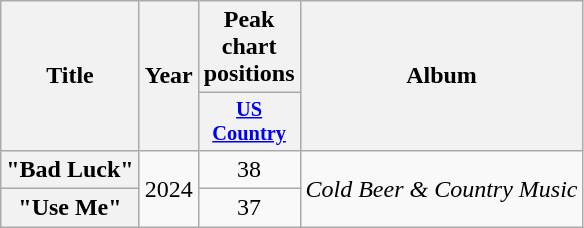<table class="wikitable plainrowheaders" style="text-align:center;">
<tr>
<th scope="col" rowspan="2">Title</th>
<th scope="col" rowspan="2">Year</th>
<th scope="col" colspan="1">Peak chart positions</th>
<th scope="col" rowspan="2">Album</th>
</tr>
<tr>
<th scope="col" style="width:3em;font-size:85%"><a href='#'>US Country</a><br></th>
</tr>
<tr>
<th scope="row">"Bad Luck"</th>
<td rowspan="2">2024</td>
<td>38</td>
<td rowspan="2"><em>Cold Beer & Country Music</em></td>
</tr>
<tr>
<th scope="row">"Use Me"</th>
<td>37</td>
</tr>
</table>
